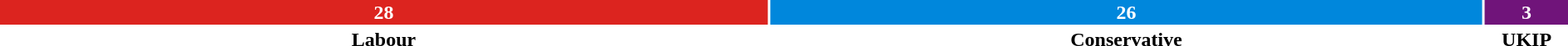<table style="width:100%; text-align:center;">
<tr style="color:white;">
<td style="background:#dc241f; width:49.1%;"><strong>28</strong></td>
<td style="background:#0087dc; width:45.6;"><strong>26</strong></td>
<td style="background:#70147A; width:5.3%;"><strong>3</strong></td>
</tr>
<tr>
<td><span><strong>Labour</strong></span></td>
<td><span><strong>Conservative</strong></span></td>
<td><span><strong>UKIP</strong></span></td>
</tr>
</table>
